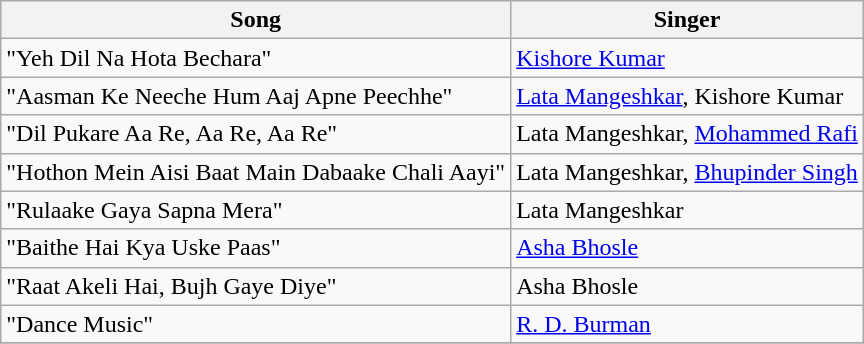<table class=wikitable>
<tr>
<th>Song</th>
<th>Singer</th>
</tr>
<tr>
<td>"Yeh Dil Na Hota Bechara"</td>
<td><a href='#'>Kishore Kumar</a></td>
</tr>
<tr>
<td>"Aasman Ke Neeche Hum Aaj Apne Peechhe"</td>
<td><a href='#'>Lata Mangeshkar</a>, Kishore Kumar</td>
</tr>
<tr>
<td>"Dil Pukare Aa Re, Aa Re, Aa Re"</td>
<td>Lata Mangeshkar, <a href='#'>Mohammed Rafi</a></td>
</tr>
<tr>
<td>"Hothon Mein Aisi Baat Main Dabaake Chali Aayi"</td>
<td>Lata Mangeshkar, <a href='#'>Bhupinder Singh</a></td>
</tr>
<tr>
<td>"Rulaake Gaya Sapna Mera"</td>
<td>Lata Mangeshkar</td>
</tr>
<tr>
<td>"Baithe Hai Kya Uske Paas"</td>
<td><a href='#'>Asha Bhosle</a></td>
</tr>
<tr>
<td>"Raat Akeli Hai, Bujh Gaye Diye"</td>
<td>Asha Bhosle</td>
</tr>
<tr>
<td>"Dance Music"</td>
<td><a href='#'>R. D. Burman</a></td>
</tr>
<tr>
</tr>
</table>
